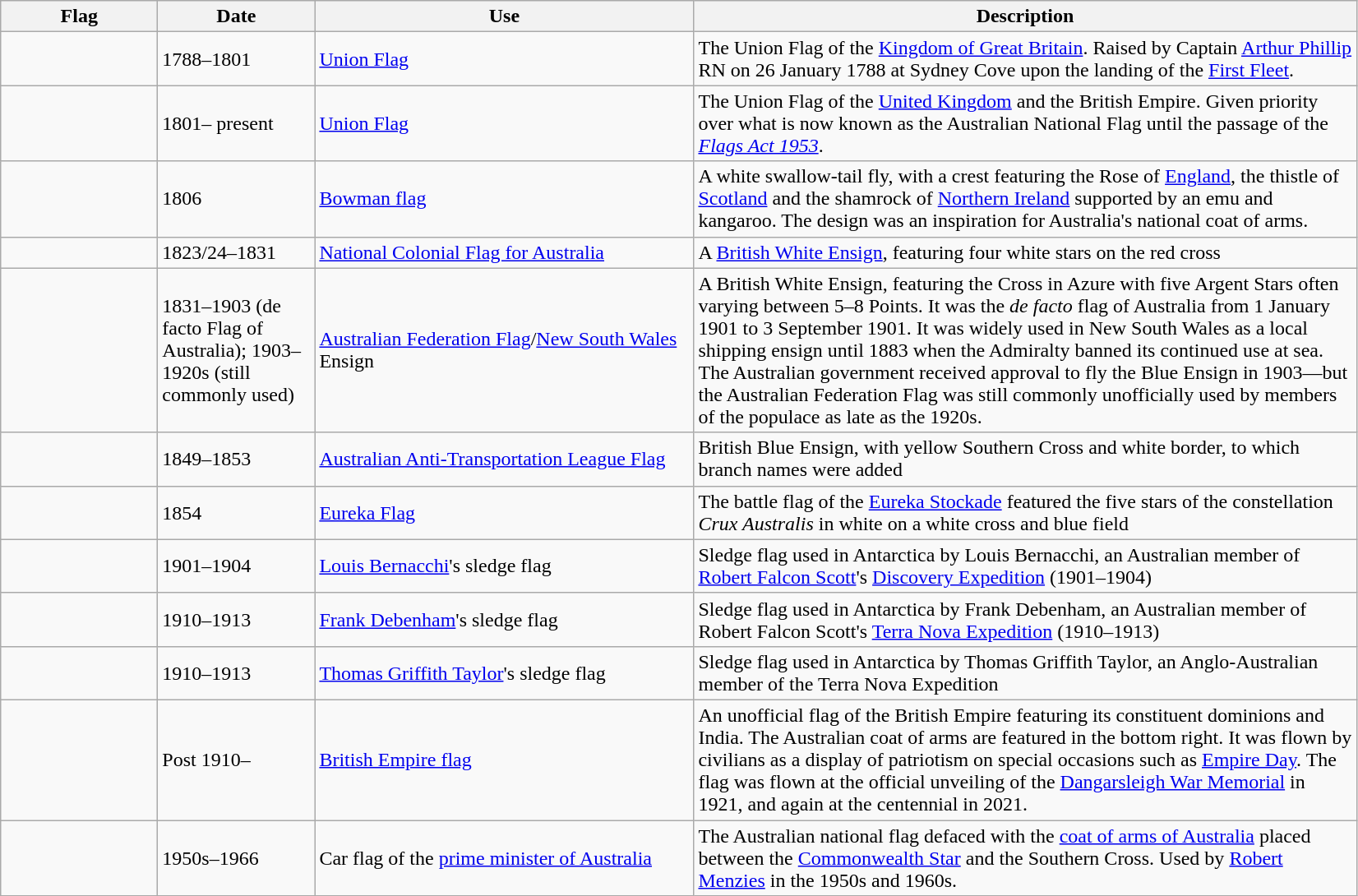<table class="wikitable">
<tr>
<th scope="col" style="width:120px;">Flag</th>
<th scope="col" style="width:120px;">Date</th>
<th scope="col" style="width:300px;">Use</th>
<th scope="col" style="width:530px;">Description</th>
</tr>
<tr>
<td></td>
<td>1788–1801</td>
<td><a href='#'>Union Flag</a></td>
<td>The Union Flag of the <a href='#'>Kingdom of Great Britain</a>. Raised by Captain <a href='#'>Arthur Phillip</a> RN on 26 January 1788 at Sydney Cove upon the landing of the <a href='#'>First Fleet</a>.</td>
</tr>
<tr>
<td></td>
<td>1801– present</td>
<td><a href='#'>Union Flag</a></td>
<td>The Union Flag of the <a href='#'>United Kingdom</a> and the British Empire. Given priority over what is now known as the Australian National Flag until the passage of the <em><a href='#'>Flags Act 1953</a></em>.</td>
</tr>
<tr>
<td></td>
<td>1806</td>
<td><a href='#'>Bowman flag</a></td>
<td>A white swallow-tail fly, with a crest featuring the Rose of <a href='#'>England</a>, the thistle of <a href='#'>Scotland</a> and the shamrock of <a href='#'>Northern Ireland</a> supported by an emu and kangaroo. The design was an inspiration for Australia's national coat of arms.</td>
</tr>
<tr>
<td></td>
<td>1823/24–1831</td>
<td><a href='#'>National Colonial Flag for Australia</a></td>
<td>A <a href='#'>British White Ensign</a>, featuring four white stars on the red cross</td>
</tr>
<tr>
<td><br></td>
<td>1831–1903 (de facto Flag of Australia); 1903–1920s (still commonly used)</td>
<td><a href='#'>Australian Federation Flag</a>/<a href='#'>New South Wales</a> Ensign</td>
<td>A British White Ensign, featuring the Cross in Azure with five Argent Stars often varying between 5–8 Points. It was the <em>de facto</em> flag of Australia from 1 January 1901 to 3 September 1901. It was widely used in New South Wales as a local shipping ensign until 1883 when the Admiralty banned its continued use at sea. The Australian government received approval to fly the Blue Ensign in 1903—but the Australian Federation Flag was still commonly unofficially used by members of the populace as late as the 1920s.</td>
</tr>
<tr>
<td></td>
<td>1849–1853</td>
<td><a href='#'>Australian Anti-Transportation League Flag</a></td>
<td>British Blue Ensign, with yellow Southern Cross and white border, to which branch names were added</td>
</tr>
<tr>
<td><br></td>
<td>1854</td>
<td><a href='#'>Eureka Flag</a></td>
<td>The battle flag of the <a href='#'>Eureka Stockade</a> featured the five stars of the constellation <em>Crux Australis</em> in white on a white cross and blue field</td>
</tr>
<tr>
<td></td>
<td>1901–1904</td>
<td><a href='#'>Louis Bernacchi</a>'s sledge flag</td>
<td>Sledge flag used in Antarctica by Louis Bernacchi, an Australian member of <a href='#'>Robert Falcon Scott</a>'s <a href='#'>Discovery Expedition</a> (1901–1904)</td>
</tr>
<tr>
<td></td>
<td>1910–1913</td>
<td><a href='#'>Frank Debenham</a>'s sledge flag</td>
<td>Sledge flag used in Antarctica by Frank Debenham, an Australian member of Robert Falcon Scott's <a href='#'>Terra Nova Expedition</a> (1910–1913)</td>
</tr>
<tr>
<td></td>
<td>1910–1913</td>
<td><a href='#'>Thomas Griffith Taylor</a>'s sledge flag</td>
<td>Sledge flag used in Antarctica by Thomas Griffith Taylor, an Anglo-Australian member of the Terra Nova Expedition</td>
</tr>
<tr>
<td></td>
<td>Post 1910–</td>
<td><a href='#'>British Empire flag</a></td>
<td>An unofficial flag of the British Empire featuring its constituent dominions and India. The Australian coat of arms are featured in the bottom right. It was flown by civilians as a display of patriotism on special occasions such as <a href='#'>Empire Day</a>. The flag was flown at the official unveiling of the <a href='#'>Dangarsleigh War Memorial</a> in 1921, and again at the centennial in 2021.</td>
</tr>
<tr>
<td></td>
<td>1950s–1966</td>
<td>Car flag of the <a href='#'>prime minister of Australia</a></td>
<td>The Australian national flag defaced with the <a href='#'>coat of arms of Australia</a> placed between the <a href='#'>Commonwealth Star</a> and the Southern Cross. Used by <a href='#'>Robert Menzies</a> in the 1950s and 1960s.</td>
</tr>
</table>
